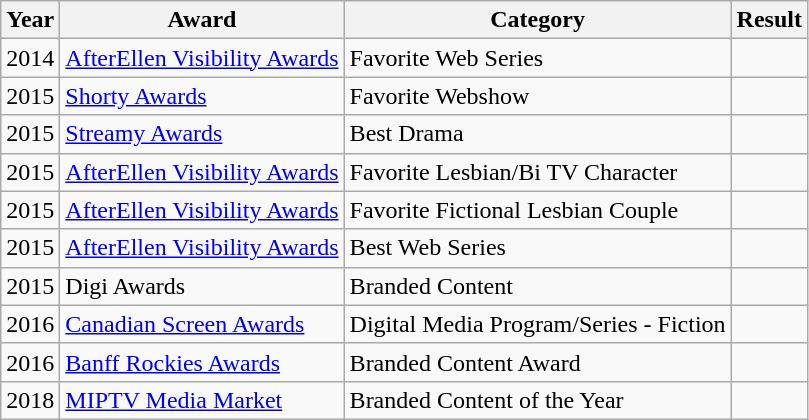<table class="wikitable sortable">
<tr>
<th>Year</th>
<th>Award</th>
<th>Category</th>
<th>Result</th>
</tr>
<tr>
<td>2014</td>
<td><a href='#'>AfterEllen Visibility Awards</a></td>
<td>Favorite Web Series</td>
<td></td>
</tr>
<tr>
<td>2015</td>
<td><a href='#'>Shorty Awards</a></td>
<td>Favorite Webshow</td>
<td></td>
</tr>
<tr>
<td>2015</td>
<td><a href='#'>Streamy Awards</a></td>
<td>Best Drama</td>
<td></td>
</tr>
<tr>
<td>2015</td>
<td><a href='#'>AfterEllen Visibility Awards</a></td>
<td>Favorite Lesbian/Bi TV Character</td>
<td></td>
</tr>
<tr>
<td>2015</td>
<td><a href='#'>AfterEllen Visibility Awards</a></td>
<td>Favorite Fictional Lesbian Couple</td>
<td></td>
</tr>
<tr>
<td>2015</td>
<td><a href='#'>AfterEllen Visibility Awards</a></td>
<td>Best Web Series</td>
<td></td>
</tr>
<tr>
<td>2015</td>
<td>Digi Awards</td>
<td>Branded Content</td>
<td></td>
</tr>
<tr>
<td>2016</td>
<td><a href='#'>Canadian Screen Awards</a></td>
<td>Digital Media Program/Series - Fiction</td>
<td></td>
</tr>
<tr>
<td>2016</td>
<td><a href='#'>Banff Rockies Awards</a></td>
<td>Branded Content Award</td>
<td></td>
</tr>
<tr>
<td>2018</td>
<td><a href='#'>MIPTV Media Market</a></td>
<td>Branded Content of the Year</td>
<td></td>
</tr>
</table>
